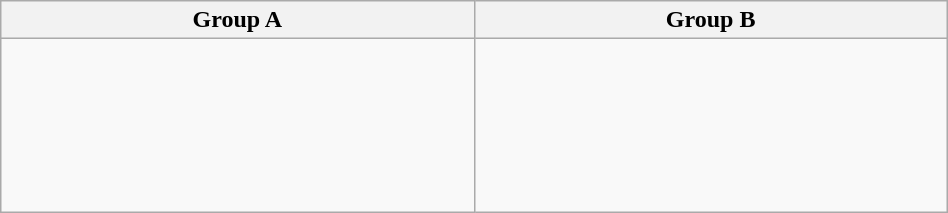<table class=wikitable width=50%>
<tr>
<th width=25%>Group A</th>
<th width=25%>Group B</th>
</tr>
<tr>
<td><br><br><br><br><br><br></td>
<td><br><br><br><br><br><br></td>
</tr>
</table>
